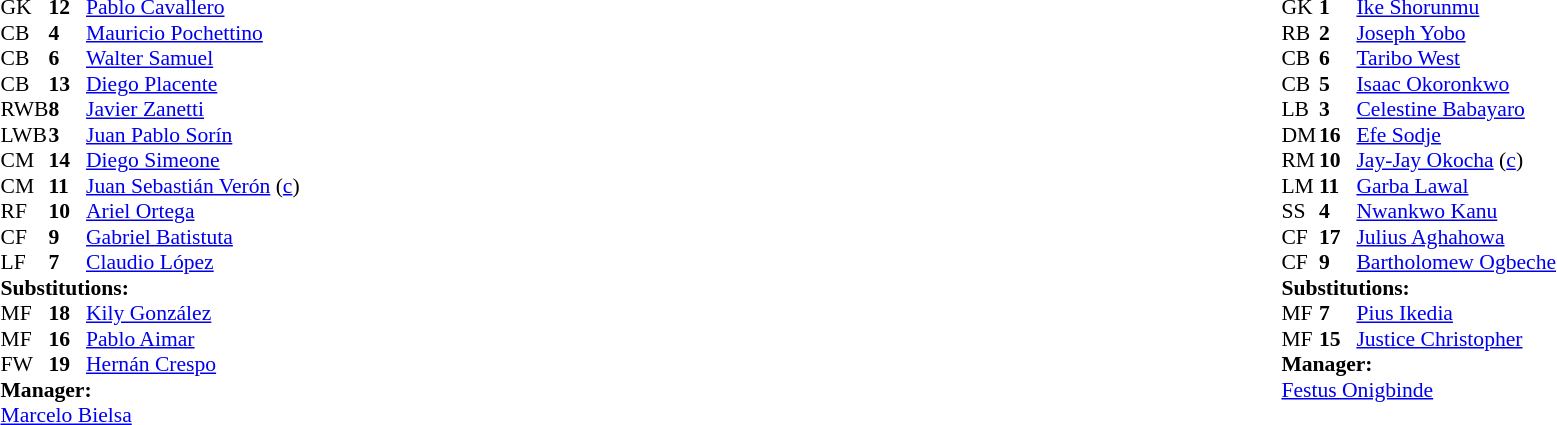<table width="100%">
<tr>
<td valign="top" width="50%"><br><table style="font-size: 90%" cellspacing="0" cellpadding="0">
<tr>
<th width="25"></th>
<th width="25"></th>
</tr>
<tr>
<td>GK</td>
<td><strong>12</strong></td>
<td><a href='#'>Pablo Cavallero</a></td>
</tr>
<tr>
<td>CB</td>
<td><strong>4</strong></td>
<td><a href='#'>Mauricio Pochettino</a></td>
</tr>
<tr>
<td>CB</td>
<td><strong>6</strong></td>
<td><a href='#'>Walter Samuel</a></td>
<td></td>
</tr>
<tr>
<td>CB</td>
<td><strong>13</strong></td>
<td><a href='#'>Diego Placente</a></td>
</tr>
<tr>
<td>RWB</td>
<td><strong>8</strong></td>
<td><a href='#'>Javier Zanetti</a></td>
</tr>
<tr>
<td>LWB</td>
<td><strong>3</strong></td>
<td><a href='#'>Juan Pablo Sorín</a></td>
</tr>
<tr>
<td>CM</td>
<td><strong>14</strong></td>
<td><a href='#'>Diego Simeone</a></td>
<td></td>
</tr>
<tr>
<td>CM</td>
<td><strong>11</strong></td>
<td><a href='#'>Juan Sebastián Verón</a> (<a href='#'>c</a>)</td>
<td></td>
<td></td>
</tr>
<tr>
<td>RF</td>
<td><strong>10</strong></td>
<td><a href='#'>Ariel Ortega</a></td>
</tr>
<tr>
<td>CF</td>
<td><strong>9</strong></td>
<td><a href='#'>Gabriel Batistuta</a></td>
<td></td>
<td></td>
</tr>
<tr>
<td>LF</td>
<td><strong>7</strong></td>
<td><a href='#'>Claudio López</a></td>
<td></td>
<td></td>
</tr>
<tr>
<td colspan=3><strong>Substitutions:</strong></td>
</tr>
<tr>
<td>MF</td>
<td><strong>18</strong></td>
<td><a href='#'>Kily González</a></td>
<td></td>
<td></td>
</tr>
<tr>
<td>MF</td>
<td><strong>16</strong></td>
<td><a href='#'>Pablo Aimar</a></td>
<td></td>
<td></td>
</tr>
<tr>
<td>FW</td>
<td><strong>19</strong></td>
<td><a href='#'>Hernán Crespo</a></td>
<td></td>
<td></td>
</tr>
<tr>
<td colspan=3><strong>Manager:</strong></td>
</tr>
<tr>
<td colspan="4"><a href='#'>Marcelo Bielsa</a></td>
</tr>
</table>
</td>
<td valign="top"></td>
<td valign="top" width="50%"><br><table style="font-size:90%; margin:auto" cellspacing="0" cellpadding="0">
<tr>
<th width=25></th>
<th width=25></th>
</tr>
<tr>
<td>GK</td>
<td><strong>1</strong></td>
<td><a href='#'>Ike Shorunmu</a></td>
</tr>
<tr>
<td>RB</td>
<td><strong>2</strong></td>
<td><a href='#'>Joseph Yobo</a></td>
</tr>
<tr>
<td>CB</td>
<td><strong>6</strong></td>
<td><a href='#'>Taribo West</a></td>
</tr>
<tr>
<td>CB</td>
<td><strong>5</strong></td>
<td><a href='#'>Isaac Okoronkwo</a></td>
</tr>
<tr>
<td>LB</td>
<td><strong>3</strong></td>
<td><a href='#'>Celestine Babayaro</a></td>
</tr>
<tr>
<td>DM</td>
<td><strong>16</strong></td>
<td><a href='#'>Efe Sodje</a></td>
<td></td>
<td></td>
</tr>
<tr>
<td>RM</td>
<td><strong>10</strong></td>
<td><a href='#'>Jay-Jay Okocha</a> (<a href='#'>c</a>)</td>
</tr>
<tr>
<td>LM</td>
<td><strong>11</strong></td>
<td><a href='#'>Garba Lawal</a></td>
</tr>
<tr>
<td>SS</td>
<td><strong>4</strong></td>
<td><a href='#'>Nwankwo Kanu</a></td>
<td></td>
<td></td>
</tr>
<tr>
<td>CF</td>
<td><strong>17</strong></td>
<td><a href='#'>Julius Aghahowa</a></td>
</tr>
<tr>
<td>CF</td>
<td><strong>9</strong></td>
<td><a href='#'>Bartholomew Ogbeche</a></td>
</tr>
<tr>
<td colspan=3><strong>Substitutions:</strong></td>
</tr>
<tr>
<td>MF</td>
<td><strong>7</strong></td>
<td><a href='#'>Pius Ikedia</a></td>
<td></td>
<td></td>
</tr>
<tr>
<td>MF</td>
<td><strong>15</strong></td>
<td><a href='#'>Justice Christopher</a></td>
<td></td>
<td></td>
</tr>
<tr>
<td colspan=3><strong>Manager:</strong></td>
</tr>
<tr>
<td colspan="4"><a href='#'>Festus Onigbinde</a></td>
</tr>
</table>
</td>
</tr>
</table>
